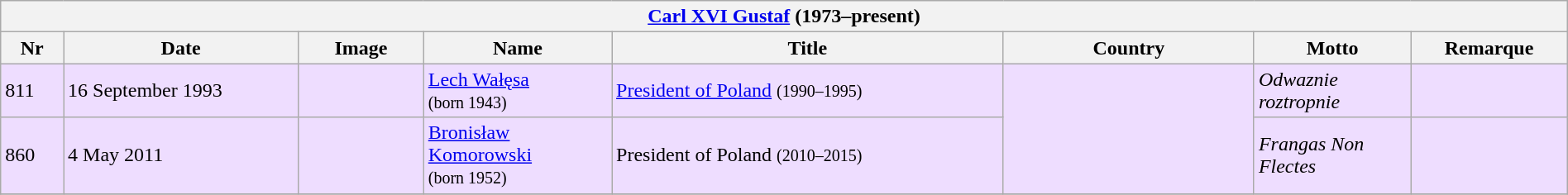<table class="wikitable" width=100%>
<tr>
<th colspan=8><a href='#'>Carl XVI Gustaf</a> (1973–present)</th>
</tr>
<tr>
<th width=4%>Nr</th>
<th width=15%>Date</th>
<th width=8%>Image</th>
<th width=12%>Name</th>
<th>Title</th>
<th width=16%>Country</th>
<th width=10%>Motto</th>
<th width=10%>Remarque</th>
</tr>
<tr bgcolor="#EEDDFF">
<td>811</td>
<td>16 September 1993</td>
<td></td>
<td><a href='#'>Lech Wałęsa</a><br><small>(born 1943)</small></td>
<td><a href='#'>President of Poland</a> <small>(1990–1995)</small></td>
<td rowspan="2"></td>
<td><em>Odwaznie roztropnie</em></td>
<td></td>
</tr>
<tr bgcolor="#EEDDFF">
<td>860</td>
<td>4 May 2011</td>
<td></td>
<td><a href='#'>Bronisław Komorowski</a><br><small>(born 1952)</small></td>
<td>President of Poland <small>(2010–2015)</small></td>
<td><em>Frangas Non Flectes</em></td>
<td></td>
</tr>
<tr>
</tr>
</table>
